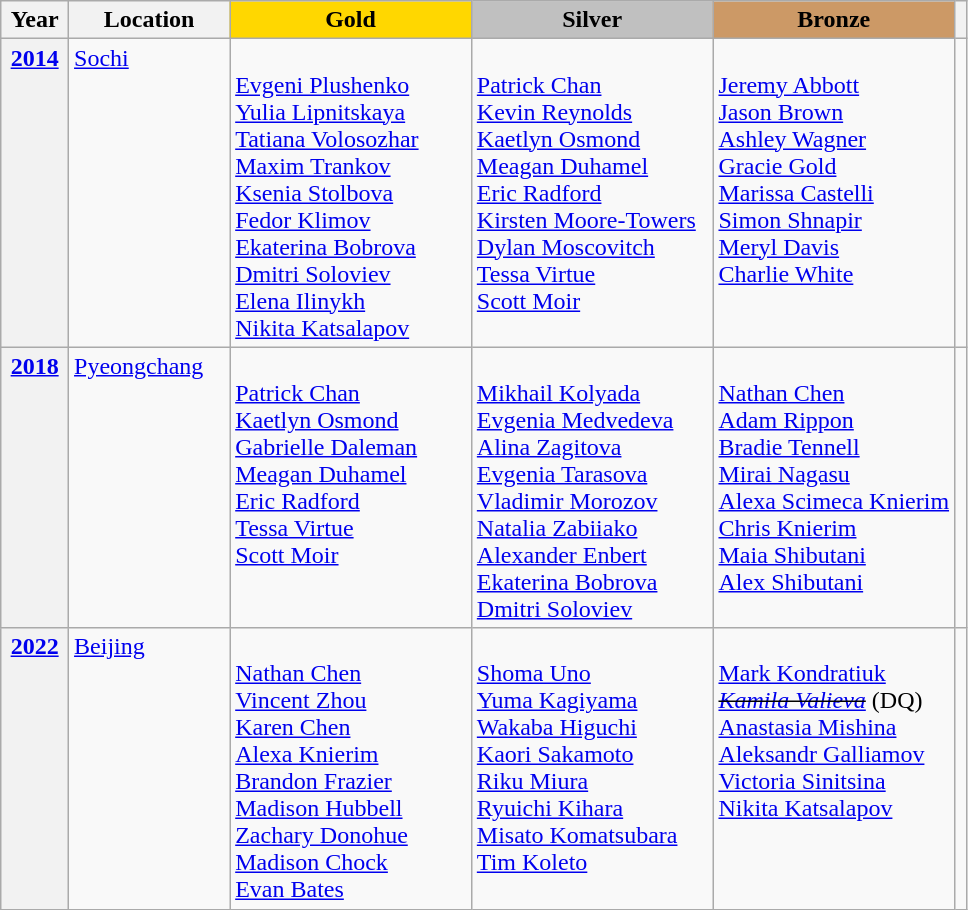<table class="wikitable unsortable" style="text-align:left">
<tr>
<th scope="col" style="text-align:center">Year</th>
<th scope="col" style="text-align:center">Location</th>
<td scope="col" style="text-align:center; width:25%; background:gold"><strong>Gold</strong></td>
<td scope="col" style="text-align:center; width:25%; background:silver"><strong>Silver</strong></td>
<td scope="col" style="text-align:center; width:25%; background:#c96"><strong>Bronze</strong></td>
<th scope="col" style="text-align:center"></th>
</tr>
<tr valign="top">
<th scope="row"><a href='#'>2014</a></th>
<td> <a href='#'>Sochi</a></td>
<td valign="top"><strong></strong><br><a href='#'>Evgeni Plushenko</a><br><a href='#'>Yulia Lipnitskaya</a><br><a href='#'>Tatiana Volosozhar</a><br> <a href='#'>Maxim Trankov</a><br><a href='#'>Ksenia Stolbova</a><br><a href='#'>Fedor Klimov</a><br><a href='#'>Ekaterina Bobrova</a><br><a href='#'>Dmitri Soloviev</a><br><a href='#'>Elena Ilinykh</a><br><a href='#'>Nikita Katsalapov</a></td>
<td valign="top"><strong></strong><br><a href='#'>Patrick Chan</a><br><a href='#'>Kevin Reynolds</a><br><a href='#'>Kaetlyn Osmond</a><br><a href='#'>Meagan Duhamel</a><br><a href='#'>Eric Radford</a><br><a href='#'>Kirsten Moore-Towers</a><br><a href='#'>Dylan Moscovitch</a><br><a href='#'>Tessa Virtue</a><br><a href='#'>Scott Moir</a></td>
<td valign="top"><strong></strong><br><a href='#'>Jeremy Abbott</a><br><a href='#'>Jason Brown</a><br><a href='#'>Ashley Wagner</a><br><a href='#'>Gracie Gold</a><br><a href='#'>Marissa Castelli</a><br><a href='#'>Simon Shnapir</a><br><a href='#'>Meryl Davis</a><br><a href='#'>Charlie White</a></td>
<td></td>
</tr>
<tr valign="top">
<th scope="row"><a href='#'>2018</a></th>
<td> <a href='#'>Pyeongchang</a></td>
<td valign="top"><strong></strong><br><a href='#'>Patrick Chan</a><br><a href='#'>Kaetlyn Osmond</a><br><a href='#'>Gabrielle Daleman</a><br><a href='#'>Meagan Duhamel</a><br><a href='#'>Eric Radford</a><br><a href='#'>Tessa Virtue</a><br><a href='#'>Scott Moir</a></td>
<td valign="top"> <strong></strong><br><a href='#'>Mikhail Kolyada</a><br><a href='#'>Evgenia Medvedeva</a><br><a href='#'>Alina Zagitova</a><br><a href='#'>Evgenia Tarasova</a><br><a href='#'>Vladimir Morozov</a><br><a href='#'>Natalia Zabiiako</a><br><a href='#'>Alexander Enbert</a><br><a href='#'>Ekaterina Bobrova</a><br><a href='#'>Dmitri Soloviev</a></td>
<td valign="top"><strong></strong><br><a href='#'>Nathan Chen</a><br><a href='#'>Adam Rippon</a><br><a href='#'>Bradie Tennell</a><br><a href='#'>Mirai Nagasu</a><br><a href='#'>Alexa Scimeca Knierim</a><br><a href='#'>Chris Knierim</a><br><a href='#'>Maia Shibutani</a><br><a href='#'>Alex Shibutani</a></td>
<td></td>
</tr>
<tr valign="top">
<th scope="row"><a href='#'>2022</a></th>
<td> <a href='#'>Beijing</a></td>
<td valign="top"><strong></strong><br><a href='#'>Nathan Chen</a><br><a href='#'>Vincent Zhou</a><br><a href='#'>Karen Chen</a><br><a href='#'>Alexa Knierim</a><br><a href='#'>Brandon Frazier</a><br><a href='#'>Madison Hubbell</a><br><a href='#'>Zachary Donohue</a><br><a href='#'>Madison Chock</a><br><a href='#'>Evan Bates</a></td>
<td valign="top"><strong></strong><br><a href='#'>Shoma Uno</a><br><a href='#'>Yuma Kagiyama</a><br><a href='#'>Wakaba Higuchi</a><br><a href='#'>Kaori Sakamoto</a><br><a href='#'>Riku Miura</a><br><a href='#'>Ryuichi Kihara</a><br><a href='#'>Misato Komatsubara</a><br><a href='#'>Tim Koleto</a></td>
<td valign="top"> <strong></strong><br><a href='#'>Mark Kondratiuk</a><br><em><s><a href='#'>Kamila Valieva</a></s></em> (DQ)<br><a href='#'>Anastasia Mishina</a><br><a href='#'>Aleksandr Galliamov</a><br><a href='#'>Victoria Sinitsina</a><br><a href='#'>Nikita Katsalapov</a></td>
<td></td>
</tr>
</table>
